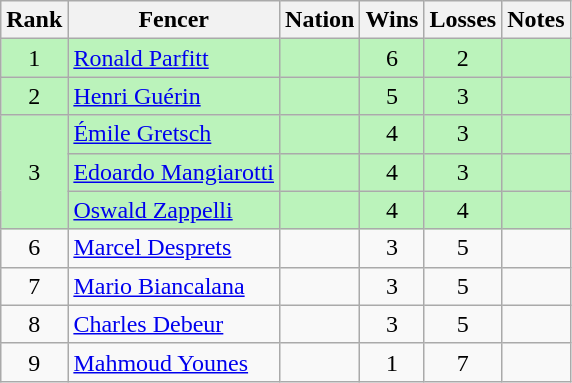<table class="wikitable sortable" style="text-align: center;">
<tr>
<th>Rank</th>
<th>Fencer</th>
<th>Nation</th>
<th>Wins</th>
<th>Losses</th>
<th>Notes</th>
</tr>
<tr style="background:#bbf3bb;">
<td>1</td>
<td align=left><a href='#'>Ronald Parfitt</a></td>
<td align=left></td>
<td>6</td>
<td>2</td>
<td></td>
</tr>
<tr style="background:#bbf3bb;">
<td>2</td>
<td align=left><a href='#'>Henri Guérin</a></td>
<td align=left></td>
<td>5</td>
<td>3</td>
<td></td>
</tr>
<tr style="background:#bbf3bb;">
<td rowspan=3>3</td>
<td align=left><a href='#'>Émile Gretsch</a></td>
<td align=left></td>
<td>4</td>
<td>3</td>
<td></td>
</tr>
<tr style="background:#bbf3bb;">
<td align=left><a href='#'>Edoardo Mangiarotti</a></td>
<td align=left></td>
<td>4</td>
<td>3</td>
<td></td>
</tr>
<tr style="background:#bbf3bb;">
<td align=left><a href='#'>Oswald Zappelli</a></td>
<td align=left></td>
<td>4</td>
<td>4</td>
<td></td>
</tr>
<tr>
<td>6</td>
<td align=left><a href='#'>Marcel Desprets</a></td>
<td align=left></td>
<td>3</td>
<td>5</td>
<td></td>
</tr>
<tr>
<td>7</td>
<td align=left><a href='#'>Mario Biancalana</a></td>
<td align=left></td>
<td>3</td>
<td>5</td>
<td></td>
</tr>
<tr>
<td>8</td>
<td align=left><a href='#'>Charles Debeur</a></td>
<td align=left></td>
<td>3</td>
<td>5</td>
<td></td>
</tr>
<tr>
<td>9</td>
<td align=left><a href='#'>Mahmoud Younes</a></td>
<td align=left></td>
<td>1</td>
<td>7</td>
<td></td>
</tr>
</table>
